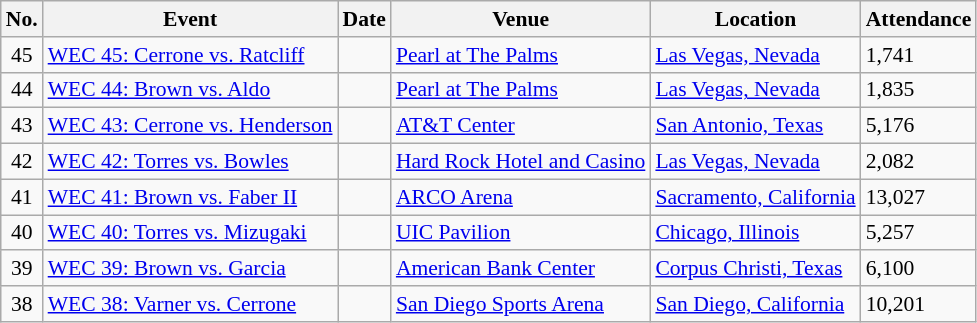<table class="sortable wikitable succession-box" style="font-size:90%;">
<tr>
<th>No.</th>
<th>Event</th>
<th>Date</th>
<th>Venue</th>
<th>Location</th>
<th>Attendance</th>
</tr>
<tr>
<td align=center>45</td>
<td><a href='#'> WEC 45: Cerrone vs. Ratcliff</a></td>
<td></td>
<td><a href='#'>Pearl at The Palms</a></td>
<td><a href='#'>Las Vegas, Nevada</a></td>
<td>1,741</td>
</tr>
<tr>
<td align=center>44</td>
<td><a href='#'> WEC 44: Brown vs. Aldo</a></td>
<td></td>
<td><a href='#'>Pearl at The Palms</a></td>
<td><a href='#'>Las Vegas, Nevada</a></td>
<td>1,835</td>
</tr>
<tr>
<td align=center>43</td>
<td><a href='#'> WEC 43: Cerrone vs. Henderson</a></td>
<td></td>
<td><a href='#'>AT&T Center</a></td>
<td><a href='#'>San Antonio, Texas</a></td>
<td>5,176</td>
</tr>
<tr>
<td align=center>42</td>
<td><a href='#'> WEC 42: Torres vs. Bowles</a></td>
<td></td>
<td><a href='#'>Hard Rock Hotel and Casino</a></td>
<td><a href='#'>Las Vegas, Nevada</a></td>
<td>2,082</td>
</tr>
<tr>
<td align=center>41</td>
<td><a href='#'> WEC 41: Brown vs. Faber II</a></td>
<td></td>
<td><a href='#'>ARCO Arena</a></td>
<td><a href='#'>Sacramento, California</a></td>
<td>13,027</td>
</tr>
<tr>
<td align=center>40</td>
<td><a href='#'> WEC 40: Torres vs. Mizugaki</a></td>
<td></td>
<td><a href='#'>UIC Pavilion</a></td>
<td><a href='#'>Chicago, Illinois</a></td>
<td>5,257</td>
</tr>
<tr>
<td align=center>39</td>
<td><a href='#'> WEC 39: Brown vs. Garcia</a></td>
<td></td>
<td><a href='#'>American Bank Center</a></td>
<td><a href='#'>Corpus Christi, Texas</a></td>
<td>6,100</td>
</tr>
<tr>
<td align=center>38</td>
<td><a href='#'> WEC 38: Varner vs. Cerrone</a></td>
<td></td>
<td><a href='#'>San Diego Sports Arena</a></td>
<td><a href='#'>San Diego, California</a></td>
<td>10,201</td>
</tr>
</table>
